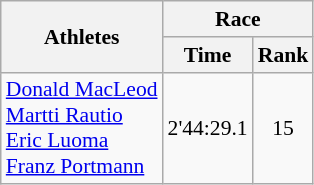<table class="wikitable" border="1" style="font-size:90%">
<tr>
<th rowspan=2>Athletes</th>
<th colspan=2>Race</th>
</tr>
<tr>
<th>Time</th>
<th>Rank</th>
</tr>
<tr>
<td><a href='#'>Donald MacLeod</a><br><a href='#'>Martti Rautio</a><br><a href='#'>Eric Luoma</a><br><a href='#'>Franz Portmann</a></td>
<td align=center>2'44:29.1</td>
<td align=center>15</td>
</tr>
</table>
